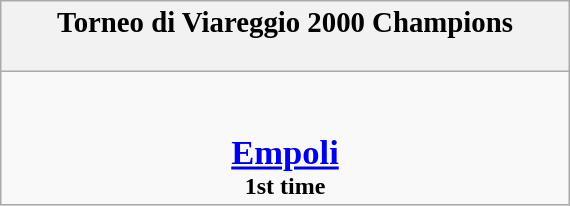<table class="wikitable" style="margin: 0 auto; width: 30%;">
<tr>
<th><big>Torneo di Viareggio 2000 Champions</big><br><br></th>
</tr>
<tr>
<td align=center><br><br><big><big><strong><a href='#'>Empoli</a></strong><br></big></big><strong>1st time</strong></td>
</tr>
</table>
